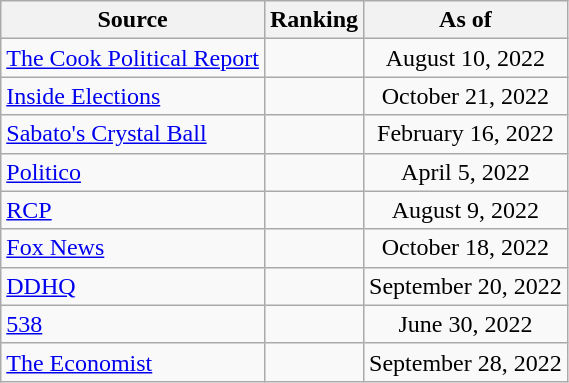<table class="wikitable" style="text-align:center">
<tr>
<th>Source</th>
<th>Ranking</th>
<th>As of</th>
</tr>
<tr>
<td align=left><a href='#'>The Cook Political Report</a></td>
<td></td>
<td>August 10, 2022</td>
</tr>
<tr>
<td align=left><a href='#'>Inside Elections</a></td>
<td></td>
<td>October 21, 2022</td>
</tr>
<tr>
<td align=left><a href='#'>Sabato's Crystal Ball</a></td>
<td></td>
<td>February 16, 2022</td>
</tr>
<tr>
<td align="left"><a href='#'>Politico</a></td>
<td></td>
<td>April 5, 2022</td>
</tr>
<tr>
<td align="left"><a href='#'>RCP</a></td>
<td></td>
<td>August 9, 2022</td>
</tr>
<tr>
<td align=left><a href='#'>Fox News</a></td>
<td></td>
<td>October 18, 2022</td>
</tr>
<tr>
<td align="left"><a href='#'>DDHQ</a></td>
<td></td>
<td>September 20, 2022</td>
</tr>
<tr>
<td align="left"><a href='#'>538</a></td>
<td></td>
<td>June 30, 2022</td>
</tr>
<tr>
<td align="left"><a href='#'>The Economist</a></td>
<td></td>
<td>September 28, 2022</td>
</tr>
</table>
